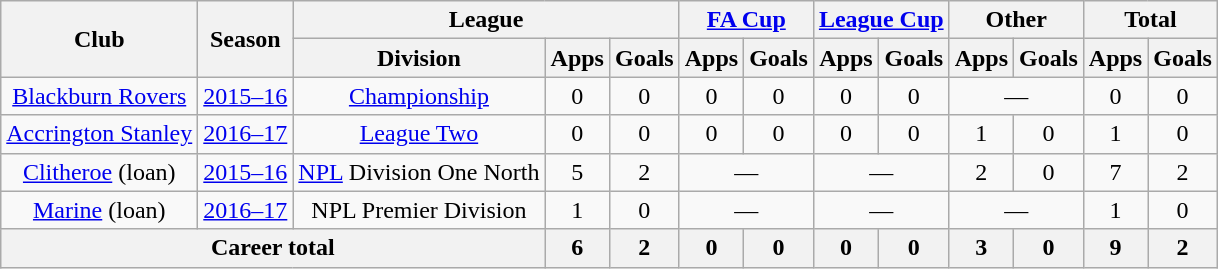<table class=wikitable style="text-align:center;">
<tr>
<th rowspan=2>Club</th>
<th rowspan=2>Season</th>
<th colspan=3>League</th>
<th colspan=2><a href='#'>FA Cup</a></th>
<th colspan=2><a href='#'>League Cup</a></th>
<th colspan=2>Other</th>
<th colspan=2>Total</th>
</tr>
<tr>
<th>Division</th>
<th>Apps</th>
<th>Goals</th>
<th>Apps</th>
<th>Goals</th>
<th>Apps</th>
<th>Goals</th>
<th>Apps</th>
<th>Goals</th>
<th>Apps</th>
<th>Goals</th>
</tr>
<tr>
<td><a href='#'>Blackburn Rovers</a></td>
<td><a href='#'>2015–16</a></td>
<td><a href='#'>Championship</a></td>
<td>0</td>
<td>0</td>
<td>0</td>
<td>0</td>
<td>0</td>
<td>0</td>
<td colspan=2>—</td>
<td>0</td>
<td>0</td>
</tr>
<tr>
<td><a href='#'>Accrington Stanley</a></td>
<td><a href='#'>2016–17</a></td>
<td><a href='#'>League Two</a></td>
<td>0</td>
<td>0</td>
<td>0</td>
<td>0</td>
<td>0</td>
<td>0</td>
<td>1</td>
<td>0</td>
<td>1</td>
<td>0</td>
</tr>
<tr>
<td><a href='#'>Clitheroe</a> (loan)</td>
<td><a href='#'>2015–16</a></td>
<td><a href='#'>NPL</a> Division One North</td>
<td>5</td>
<td>2</td>
<td colspan=2>—</td>
<td colspan=2>—</td>
<td>2</td>
<td>0</td>
<td>7</td>
<td>2</td>
</tr>
<tr>
<td><a href='#'>Marine</a> (loan)</td>
<td><a href='#'>2016–17</a></td>
<td>NPL Premier Division</td>
<td>1</td>
<td>0</td>
<td colspan=2>—</td>
<td colspan=2>—</td>
<td colspan=2>—</td>
<td>1</td>
<td>0</td>
</tr>
<tr>
<th colspan=3>Career total</th>
<th>6</th>
<th>2</th>
<th>0</th>
<th>0</th>
<th>0</th>
<th>0</th>
<th>3</th>
<th>0</th>
<th>9</th>
<th>2</th>
</tr>
</table>
